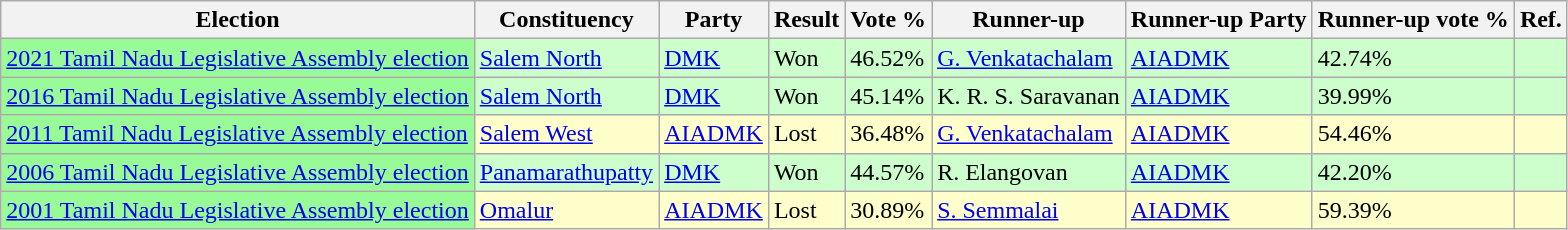<table class="wikitable">
<tr>
<th>Election</th>
<th>Constituency</th>
<th>Party</th>
<th>Result</th>
<th>Vote %</th>
<th>Runner-up</th>
<th>Runner-up Party</th>
<th>Runner-up vote %</th>
<th>Ref.</th>
</tr>
<tr style="background:#cfc;">
<td bgcolor=#98FB98><a href='#'>2021 Tamil Nadu Legislative Assembly election</a></td>
<td><a href='#'>Salem North</a></td>
<td><a href='#'>DMK</a></td>
<td>Won</td>
<td>46.52%</td>
<td><a href='#'>G. Venkatachalam</a></td>
<td><a href='#'>AIADMK</a></td>
<td>42.74%</td>
<td></td>
</tr>
<tr style="background:#cfc;">
<td bgcolor=#98FB98><a href='#'>2016 Tamil Nadu Legislative Assembly election</a></td>
<td><a href='#'>Salem North</a></td>
<td><a href='#'>DMK</a></td>
<td>Won</td>
<td>45.14%</td>
<td>K. R. S. Saravanan</td>
<td><a href='#'>AIADMK</a></td>
<td>39.99%</td>
<td></td>
</tr>
<tr style="background:#ffc;">
<td bgcolor=#98FB98><a href='#'>2011 Tamil Nadu Legislative Assembly election</a></td>
<td><a href='#'>Salem West</a></td>
<td><a href='#'>AIADMK</a></td>
<td>Lost</td>
<td>36.48%</td>
<td><a href='#'>G. Venkatachalam</a></td>
<td><a href='#'>AIADMK</a></td>
<td>54.46%</td>
<td></td>
</tr>
<tr style="background:#cfc;">
<td bgcolor=#98FB98><a href='#'>2006 Tamil Nadu Legislative Assembly election</a></td>
<td><a href='#'>Panamarathupatty</a></td>
<td><a href='#'>DMK</a></td>
<td>Won</td>
<td>44.57%</td>
<td>R. Elangovan</td>
<td><a href='#'>AIADMK</a></td>
<td>42.20%</td>
<td></td>
</tr>
<tr style="background:#ffc;">
<td bgcolor=#98FB98><a href='#'>2001 Tamil Nadu Legislative Assembly election</a></td>
<td><a href='#'>Omalur</a></td>
<td><a href='#'>AIADMK</a></td>
<td>Lost</td>
<td>30.89%</td>
<td><a href='#'>S. Semmalai</a></td>
<td><a href='#'>AIADMK</a></td>
<td>59.39%</td>
<td></td>
</tr>
</table>
